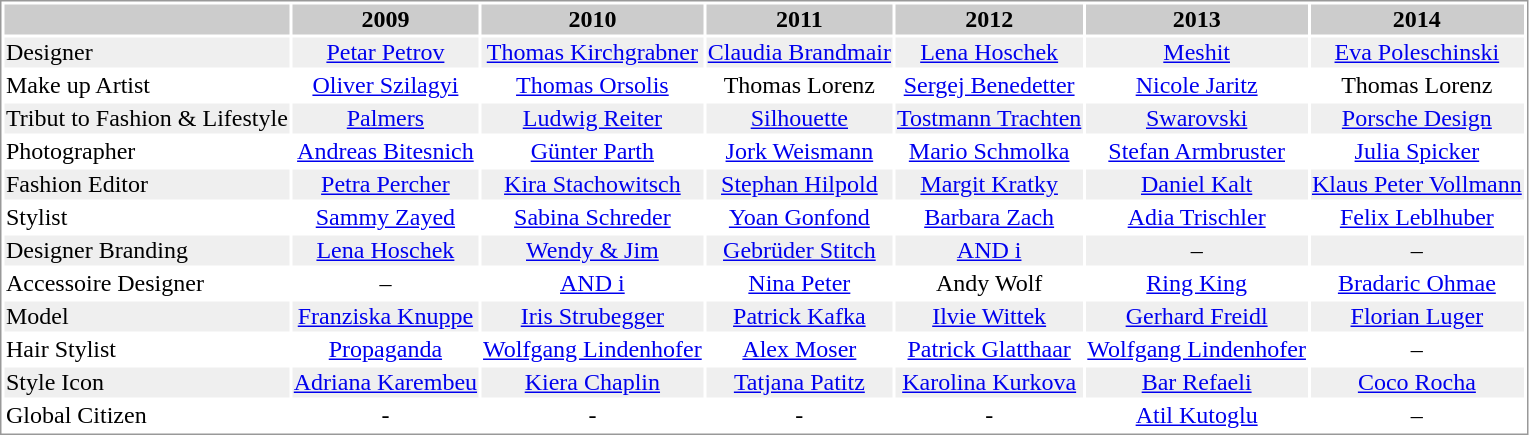<table border="0" style="border: 1px solid #999; background-color:#FFFFFF; text-align:center">
<tr align="center" bgcolor="#CCCCCC">
<th></th>
<th>2009</th>
<th>2010</th>
<th>2011</th>
<th>2012</th>
<th>2013</th>
<th>2014</th>
</tr>
<tr bgcolor="#EFEFEF">
<td align="left">Designer</td>
<td><a href='#'>Petar Petrov</a></td>
<td><a href='#'>Thomas Kirchgrabner</a></td>
<td><a href='#'>Claudia Brandmair</a></td>
<td><a href='#'>Lena Hoschek</a></td>
<td><a href='#'>Meshit</a></td>
<td><a href='#'>Eva Poleschinski</a></td>
</tr>
<tr>
<td align="left">Make up Artist</td>
<td><a href='#'>Oliver Szilagyi</a></td>
<td><a href='#'>Thomas Orsolis</a></td>
<td>Thomas Lorenz</td>
<td><a href='#'>Sergej Benedetter</a></td>
<td><a href='#'>Nicole Jaritz</a></td>
<td>Thomas Lorenz</td>
</tr>
<tr bgcolor="#EFEFEF">
<td align="left">Tribut to Fashion & Lifestyle</td>
<td><a href='#'>Palmers</a></td>
<td><a href='#'>Ludwig Reiter</a></td>
<td><a href='#'>Silhouette</a></td>
<td><a href='#'>Tostmann Trachten</a></td>
<td><a href='#'>Swarovski</a></td>
<td><a href='#'>Porsche Design</a></td>
</tr>
<tr>
<td align="left">Photographer</td>
<td><a href='#'>Andreas Bitesnich</a></td>
<td><a href='#'>Günter Parth</a></td>
<td><a href='#'>Jork Weismann</a></td>
<td><a href='#'>Mario Schmolka</a></td>
<td><a href='#'>Stefan Armbruster</a></td>
<td><a href='#'>Julia Spicker</a></td>
</tr>
<tr bgcolor="#EFEFEF">
<td align="left">Fashion Editor</td>
<td><a href='#'>Petra Percher</a></td>
<td><a href='#'>Kira Stachowitsch</a></td>
<td><a href='#'>Stephan Hilpold</a></td>
<td><a href='#'>Margit Kratky</a></td>
<td><a href='#'>Daniel Kalt</a></td>
<td><a href='#'>Klaus Peter Vollmann</a></td>
</tr>
<tr>
<td align="left">Stylist</td>
<td><a href='#'>Sammy Zayed</a></td>
<td><a href='#'>Sabina Schreder</a></td>
<td><a href='#'>Yoan Gonfond</a></td>
<td><a href='#'>Barbara Zach</a></td>
<td><a href='#'>Adia Trischler</a></td>
<td><a href='#'>Felix Leblhuber</a></td>
</tr>
<tr bgcolor="#EFEFEF">
<td align="left">Designer Branding</td>
<td><a href='#'>Lena Hoschek</a></td>
<td><a href='#'>Wendy & Jim</a></td>
<td><a href='#'>Gebrüder Stitch</a></td>
<td><a href='#'>AND i</a></td>
<td>–</td>
<td>–</td>
</tr>
<tr>
<td align="left">Accessoire Designer</td>
<td>–</td>
<td><a href='#'>AND i</a></td>
<td><a href='#'>Nina Peter</a></td>
<td>Andy Wolf</td>
<td><a href='#'>Ring King</a></td>
<td><a href='#'>Bradaric Ohmae</a></td>
</tr>
<tr bgcolor="#EFEFEF">
<td align="left">Model</td>
<td><a href='#'>Franziska Knuppe</a></td>
<td><a href='#'>Iris Strubegger</a></td>
<td><a href='#'>Patrick Kafka</a></td>
<td><a href='#'>Ilvie Wittek</a></td>
<td><a href='#'>Gerhard Freidl</a></td>
<td><a href='#'>Florian Luger</a></td>
</tr>
<tr>
<td align="left">Hair Stylist</td>
<td><a href='#'>Propaganda</a></td>
<td><a href='#'>Wolfgang Lindenhofer</a></td>
<td><a href='#'>Alex Moser</a></td>
<td><a href='#'>Patrick Glatthaar</a></td>
<td><a href='#'>Wolfgang Lindenhofer</a></td>
<td>–</td>
</tr>
<tr bgcolor="#EFEFEF">
<td align="left">Style Icon</td>
<td><a href='#'>Adriana Karembeu</a></td>
<td><a href='#'>Kiera Chaplin</a></td>
<td><a href='#'>Tatjana Patitz</a></td>
<td><a href='#'>Karolina Kurkova</a></td>
<td><a href='#'>Bar Refaeli</a></td>
<td><a href='#'>Coco Rocha</a></td>
</tr>
<tr>
<td align="left">Global Citizen</td>
<td>-</td>
<td>-</td>
<td>-</td>
<td>-</td>
<td><a href='#'>Atil Kutoglu</a></td>
<td>–</td>
</tr>
</table>
